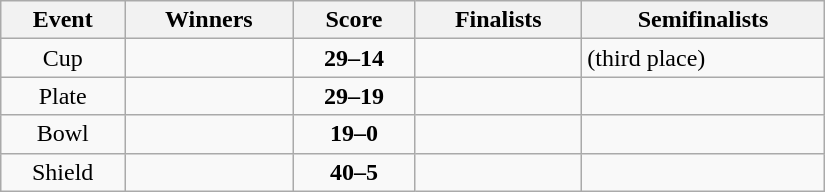<table class="wikitable" width=550 style="text-align: center">
<tr>
<th>Event</th>
<th>Winners</th>
<th>Score</th>
<th>Finalists</th>
<th>Semifinalists</th>
</tr>
<tr>
<td>Cup</td>
<td align=left><strong></strong></td>
<td><strong>29–14</strong></td>
<td align=left></td>
<td align=left> (third place)<br></td>
</tr>
<tr>
<td>Plate</td>
<td align=left><strong></strong></td>
<td><strong>29–19</strong></td>
<td align=left></td>
<td align=left><br></td>
</tr>
<tr>
<td>Bowl</td>
<td align=left><strong></strong></td>
<td><strong>19–0</strong></td>
<td align=left></td>
<td align=left><br></td>
</tr>
<tr>
<td>Shield</td>
<td align=left><strong></strong></td>
<td><strong>40–5</strong></td>
<td align=left></td>
<td align=left><br></td>
</tr>
</table>
